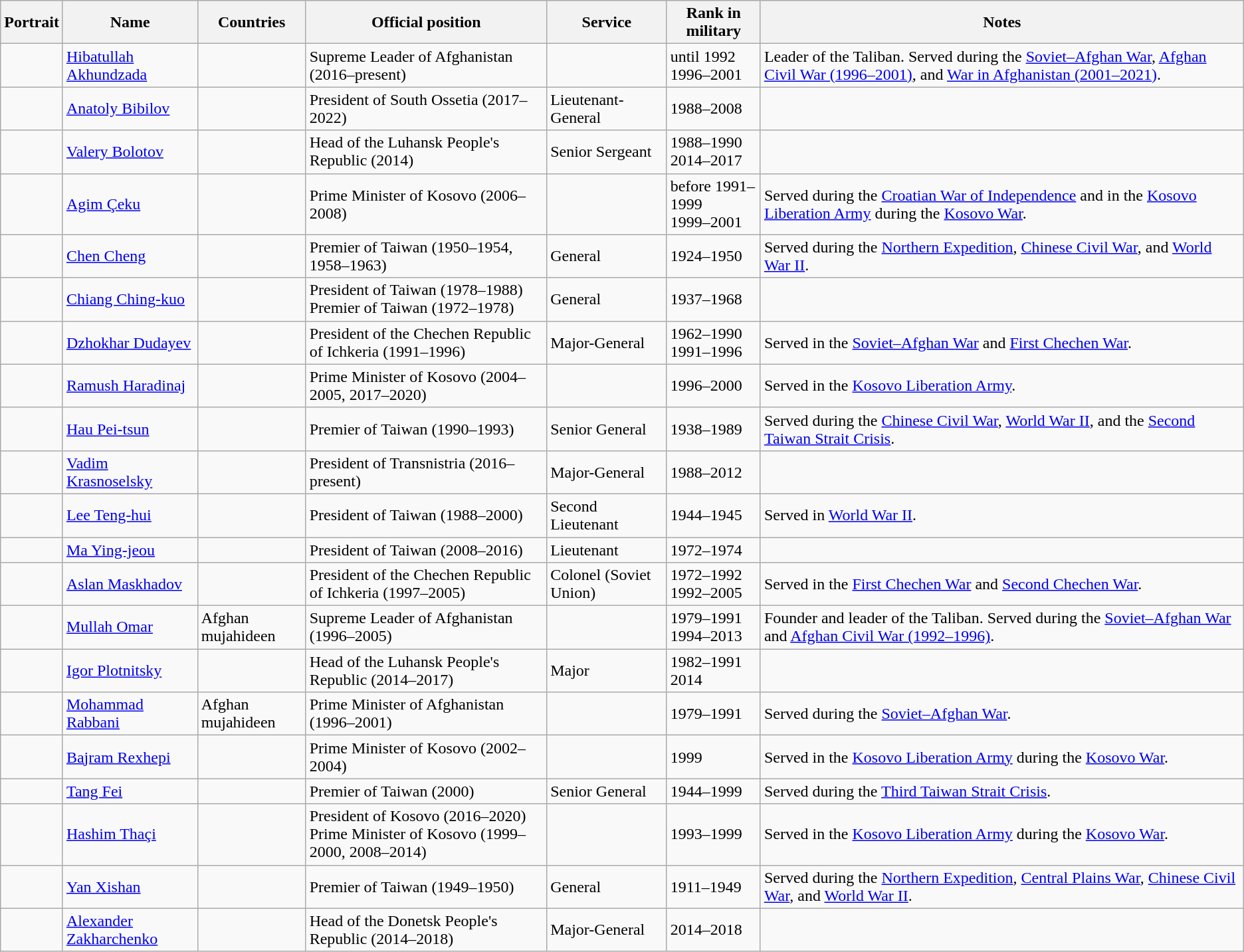<table class="wikitable sortable">
<tr>
<th>Portrait</th>
<th>Name</th>
<th>Countries</th>
<th>Official position</th>
<th>Service</th>
<th>Rank in military</th>
<th>Notes</th>
</tr>
<tr>
<td></td>
<td><a href='#'>Hibatullah Akhundzada</a></td>
<td></td>
<td>Supreme Leader of Afghanistan (2016–present)</td>
<td></td>
<td>until 1992<br>1996–2001</td>
<td>Leader of the Taliban. Served during the <a href='#'>Soviet–Afghan War</a>, <a href='#'>Afghan Civil War (1996–2001)</a>, and <a href='#'>War in Afghanistan (2001–2021)</a>.</td>
</tr>
<tr>
<td></td>
<td><a href='#'>Anatoly Bibilov</a></td>
<td><br><br></td>
<td>President of South Ossetia (2017–2022)</td>
<td>Lieutenant-General</td>
<td>1988–2008</td>
<td></td>
</tr>
<tr>
<td></td>
<td><a href='#'>Valery Bolotov</a></td>
<td><br></td>
<td>Head of the Luhansk People's Republic (2014)</td>
<td>Senior Sergeant</td>
<td>1988–1990<br>2014–2017</td>
<td></td>
</tr>
<tr>
<td></td>
<td><a href='#'>Agim Çeku</a></td>
<td><br><br></td>
<td>Prime Minister of Kosovo (2006–2008)</td>
<td></td>
<td>before 1991–1999<br>1999–2001</td>
<td>Served during the <a href='#'>Croatian War of Independence</a> and in the <a href='#'>Kosovo Liberation Army</a> during the <a href='#'>Kosovo War</a>.</td>
</tr>
<tr>
<td></td>
<td><a href='#'>Chen Cheng</a></td>
<td><br></td>
<td>Premier of Taiwan (1950–1954, 1958–1963)</td>
<td>General</td>
<td>1924–1950</td>
<td>Served during the <a href='#'>Northern Expedition</a>, <a href='#'>Chinese Civil War</a>, and <a href='#'>World War II</a>.</td>
</tr>
<tr>
<td></td>
<td><a href='#'>Chiang Ching-kuo</a></td>
<td><br></td>
<td>President of Taiwan (1978–1988)<br>Premier of Taiwan (1972–1978)</td>
<td>General</td>
<td>1937–1968</td>
<td></td>
</tr>
<tr>
<td></td>
<td><a href='#'>Dzhokhar Dudayev</a></td>
<td><br></td>
<td>President of the Chechen Republic of Ichkeria (1991–1996)</td>
<td>Major-General</td>
<td>1962–1990<br>1991–1996</td>
<td>Served in the <a href='#'>Soviet–Afghan War</a> and <a href='#'>First Chechen War</a>.</td>
</tr>
<tr>
<td></td>
<td><a href='#'>Ramush Haradinaj</a></td>
<td></td>
<td>Prime Minister of Kosovo (2004–2005, 2017–2020)</td>
<td></td>
<td>1996–2000</td>
<td>Served in the <a href='#'>Kosovo Liberation Army</a>.</td>
</tr>
<tr>
<td></td>
<td><a href='#'>Hau Pei-tsun</a></td>
<td><br></td>
<td>Premier of Taiwan (1990–1993)</td>
<td>Senior General</td>
<td>1938–1989</td>
<td>Served during the <a href='#'>Chinese Civil War</a>, <a href='#'>World War II</a>, and the <a href='#'>Second Taiwan Strait Crisis</a>.</td>
</tr>
<tr>
<td></td>
<td><a href='#'>Vadim Krasnoselsky</a></td>
<td></td>
<td>President of Transnistria (2016–present)</td>
<td>Major-General</td>
<td>1988–2012</td>
<td></td>
</tr>
<tr>
<td></td>
<td><a href='#'>Lee Teng-hui</a></td>
<td></td>
<td>President of Taiwan (1988–2000)</td>
<td>Second Lieutenant</td>
<td>1944–1945</td>
<td>Served in <a href='#'>World War II</a>.</td>
</tr>
<tr>
<td></td>
<td><a href='#'>Ma Ying-jeou</a></td>
<td></td>
<td>President of Taiwan (2008–2016)</td>
<td>Lieutenant</td>
<td>1972–1974</td>
<td></td>
</tr>
<tr>
<td></td>
<td><a href='#'>Aslan Maskhadov</a></td>
<td><br></td>
<td>President of the Chechen Republic of Ichkeria (1997–2005)</td>
<td>Colonel (Soviet Union)</td>
<td>1972–1992<br>1992–2005</td>
<td>Served in the <a href='#'>First Chechen War</a> and <a href='#'>Second Chechen War</a>.</td>
</tr>
<tr>
<td></td>
<td><a href='#'>Mullah Omar</a></td>
<td> Afghan mujahideen<br></td>
<td>Supreme Leader of Afghanistan (1996–2005)</td>
<td></td>
<td>1979–1991<br>1994–2013</td>
<td>Founder and leader of the Taliban. Served during the <a href='#'>Soviet–Afghan War</a> and <a href='#'>Afghan Civil War (1992–1996)</a>.</td>
</tr>
<tr>
<td></td>
<td><a href='#'>Igor Plotnitsky</a></td>
<td><br></td>
<td>Head of the Luhansk People's Republic (2014–2017)</td>
<td>Major</td>
<td>1982–1991<br>2014</td>
<td></td>
</tr>
<tr>
<td></td>
<td><a href='#'>Mohammad Rabbani</a></td>
<td> Afghan mujahideen<br></td>
<td>Prime Minister of Afghanistan (1996–2001)</td>
<td></td>
<td>1979–1991</td>
<td>Served during the <a href='#'>Soviet–Afghan War</a>.</td>
</tr>
<tr>
<td></td>
<td><a href='#'>Bajram Rexhepi</a></td>
<td></td>
<td>Prime Minister of Kosovo (2002–2004)</td>
<td></td>
<td>1999</td>
<td>Served in the <a href='#'>Kosovo Liberation Army</a> during the <a href='#'>Kosovo War</a>.</td>
</tr>
<tr>
<td></td>
<td><a href='#'>Tang Fei</a></td>
<td><br></td>
<td>Premier of Taiwan (2000)</td>
<td>Senior General</td>
<td>1944–1999</td>
<td>Served during the <a href='#'>Third Taiwan Strait Crisis</a>.</td>
</tr>
<tr>
<td></td>
<td><a href='#'>Hashim Thaçi</a></td>
<td></td>
<td>President of Kosovo (2016–2020)<br>Prime Minister of Kosovo (1999–2000, 2008–2014)</td>
<td></td>
<td>1993–1999</td>
<td>Served in the <a href='#'>Kosovo Liberation Army</a> during the <a href='#'>Kosovo War</a>.</td>
</tr>
<tr>
<td></td>
<td><a href='#'>Yan Xishan</a></td>
<td><br></td>
<td>Premier of Taiwan (1949–1950)</td>
<td>General</td>
<td>1911–1949</td>
<td>Served during the <a href='#'>Northern Expedition</a>, <a href='#'>Central Plains War</a>, <a href='#'>Chinese Civil War</a>, and <a href='#'>World War II</a>.</td>
</tr>
<tr>
<td></td>
<td><a href='#'>Alexander Zakharchenko</a></td>
<td></td>
<td>Head of the Donetsk People's Republic (2014–2018)</td>
<td>Major-General</td>
<td>2014–2018</td>
<td></td>
</tr>
</table>
